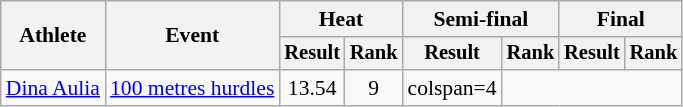<table class="wikitable" style="font-size:90%">
<tr>
<th rowspan="2">Athlete</th>
<th rowspan="2">Event</th>
<th colspan="2">Heat</th>
<th colspan="2">Semi-final</th>
<th colspan="2">Final</th>
</tr>
<tr style="font-size:95%">
<th>Result</th>
<th>Rank</th>
<th>Result</th>
<th>Rank</th>
<th>Result</th>
<th>Rank</th>
</tr>
<tr style=text-align:center>
<td style=text-align:left><a href='#'>Dina Aulia</a></td>
<td style=text-align:left><a href='#'>100 metres hurdles</a></td>
<td>13.54</td>
<td>9</td>
<td>colspan=4 </td>
</tr>
</table>
